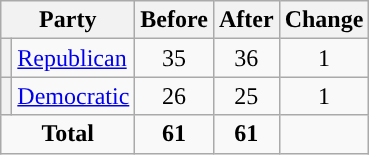<table class="wikitable" style="text-align:center;">
<tr>
<th colspan="2">Party</th>
<th>Before</th>
<th>After</th>
<th>Change</th>
</tr>
<tr>
<th style="background-color:"></th>
<td style="text-align:left;"><a href='#'>Republican</a></td>
<td>35</td>
<td>36</td>
<td> 1</td>
</tr>
<tr>
<th style="background-color:"></th>
<td style="text-align:left;"><a href='#'>Democratic</a></td>
<td>26</td>
<td>25</td>
<td> 1</td>
</tr>
<tr>
<td colspan="2"><strong>Total</strong></td>
<td><strong>61</strong></td>
<td><strong>61</strong></td>
<td></td>
</tr>
</table>
